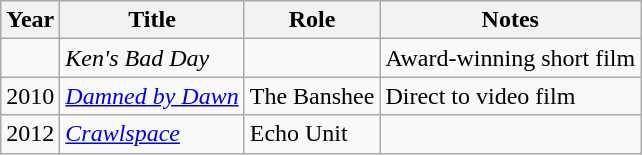<table class=wikitable>
<tr>
<th>Year</th>
<th>Title</th>
<th>Role</th>
<th>Notes</th>
</tr>
<tr>
<td></td>
<td><em>Ken's Bad Day</em></td>
<td></td>
<td>Award-winning short film</td>
</tr>
<tr>
<td>2010</td>
<td><em><a href='#'>Damned by Dawn</a></em></td>
<td>The Banshee</td>
<td>Direct to video film</td>
</tr>
<tr>
<td>2012</td>
<td><em><a href='#'>Crawlspace</a></em></td>
<td>Echo Unit</td>
<td></td>
</tr>
</table>
